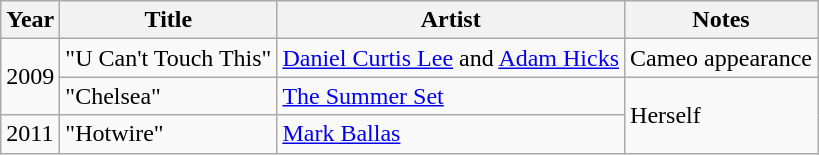<table class="wikitable">
<tr>
<th>Year</th>
<th>Title</th>
<th>Artist</th>
<th>Notes</th>
</tr>
<tr>
<td rowspan=2>2009</td>
<td>"U Can't Touch This"</td>
<td><a href='#'>Daniel Curtis Lee</a> and <a href='#'>Adam Hicks</a></td>
<td>Cameo appearance</td>
</tr>
<tr>
<td>"Chelsea"</td>
<td><a href='#'>The Summer Set</a></td>
<td rowspan=2>Herself</td>
</tr>
<tr>
<td>2011</td>
<td>"Hotwire"</td>
<td><a href='#'>Mark Ballas</a></td>
</tr>
</table>
